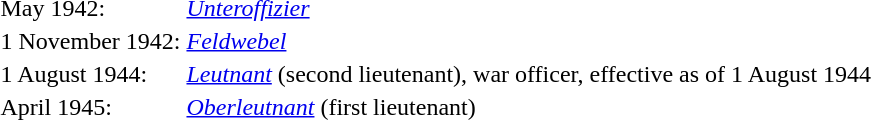<table>
<tr>
<td>May 1942:</td>
<td><em><a href='#'>Unteroffizier</a></em></td>
</tr>
<tr>
<td>1 November 1942:</td>
<td><em><a href='#'>Feldwebel</a></em></td>
</tr>
<tr>
<td>1 August 1944:</td>
<td><em><a href='#'>Leutnant</a></em> (second lieutenant), war officer, effective as of 1 August 1944</td>
</tr>
<tr>
<td>April 1945:</td>
<td><em><a href='#'>Oberleutnant</a></em> (first lieutenant)</td>
</tr>
</table>
